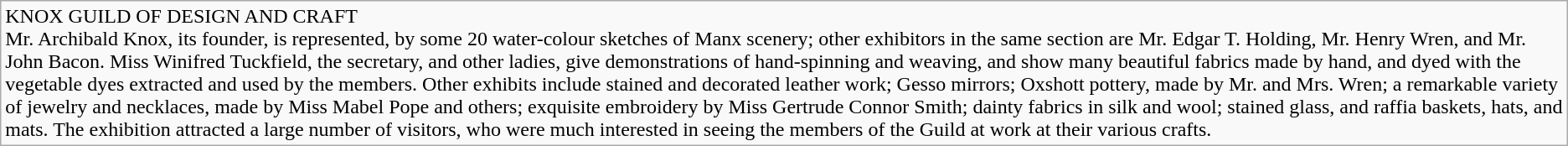<table class="wikitable">
<tr>
<td>KNOX GUILD OF DESIGN AND CRAFT<br>Mr. Archibald Knox, its founder, is represented, by some 20 water-colour sketches of Manx scenery; other exhibitors in the same section are Mr. Edgar T. Holding, Mr. Henry Wren, and Mr. John Bacon. Miss Winifred Tuckfield, the secretary, and other ladies, give demonstrations of hand-spinning and weaving, and show many beautiful fabrics made by hand, and dyed with the vegetable dyes extracted and used by the members. 
Other exhibits include stained and decorated leather work; Gesso mirrors; Oxshott pottery, made by Mr. and Mrs. Wren; a remarkable variety of jewelry and necklaces, made by Miss Mabel Pope and others; exquisite embroidery by Miss Gertrude Connor Smith; dainty fabrics in silk and wool; stained glass, and raffia baskets, hats, and mats. The exhibition attracted a large number of visitors, who were much interested in seeing the members of the Guild at work at their various crafts.</td>
</tr>
</table>
